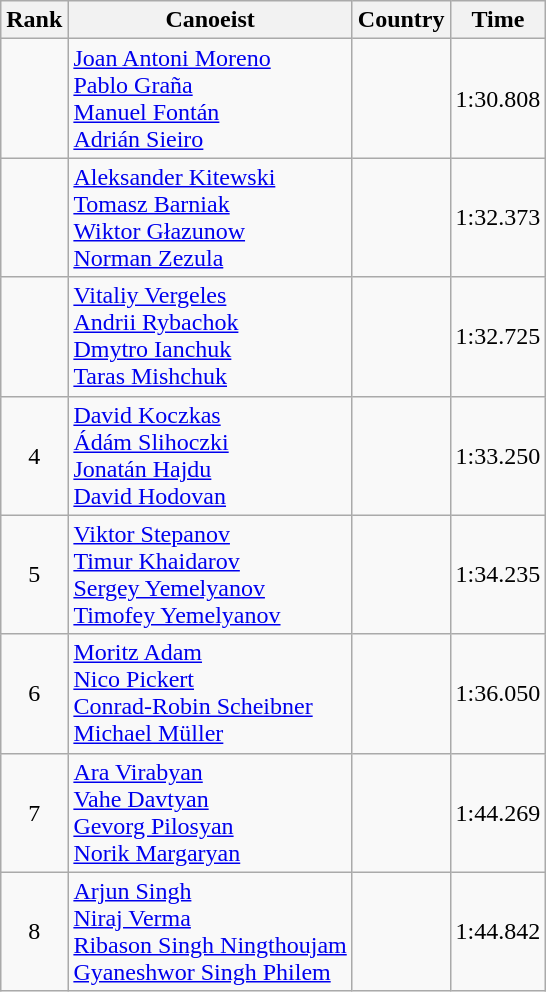<table class="wikitable" style="text-align:center">
<tr>
<th>Rank</th>
<th>Canoeist</th>
<th>Country</th>
<th>Time</th>
</tr>
<tr>
<td></td>
<td align="left"><a href='#'>Joan Antoni Moreno</a><br><a href='#'>Pablo Graña</a><br><a href='#'>Manuel Fontán</a><br><a href='#'>Adrián Sieiro</a></td>
<td align="left"></td>
<td>1:30.808</td>
</tr>
<tr>
<td></td>
<td align="left"><a href='#'>Aleksander Kitewski</a><br><a href='#'>Tomasz Barniak</a><br><a href='#'>Wiktor Głazunow</a><br><a href='#'>Norman Zezula</a></td>
<td align="left"></td>
<td>1:32.373</td>
</tr>
<tr>
<td></td>
<td align="left"><a href='#'>Vitaliy Vergeles</a><br><a href='#'>Andrii Rybachok</a><br><a href='#'>Dmytro Ianchuk</a><br><a href='#'>Taras Mishchuk</a></td>
<td align="left"></td>
<td>1:32.725</td>
</tr>
<tr>
<td>4</td>
<td align="left"><a href='#'>David Koczkas</a><br><a href='#'>Ádám Slihoczki</a><br><a href='#'>Jonatán Hajdu</a><br><a href='#'>David Hodovan</a></td>
<td align="left"></td>
<td>1:33.250</td>
</tr>
<tr>
<td>5</td>
<td align="left"><a href='#'>Viktor Stepanov</a><br><a href='#'>Timur Khaidarov</a><br><a href='#'>Sergey Yemelyanov</a><br><a href='#'>Timofey Yemelyanov</a></td>
<td align="left"></td>
<td>1:34.235</td>
</tr>
<tr>
<td>6</td>
<td align="left"><a href='#'>Moritz Adam</a><br><a href='#'>Nico Pickert</a><br><a href='#'>Conrad-Robin Scheibner</a><br><a href='#'>Michael Müller</a></td>
<td align="left"></td>
<td>1:36.050</td>
</tr>
<tr>
<td>7</td>
<td align="left"><a href='#'>Ara Virabyan</a><br><a href='#'>Vahe Davtyan</a><br><a href='#'>Gevorg Pilosyan</a><br><a href='#'>Norik Margaryan</a></td>
<td align="left"></td>
<td>1:44.269</td>
</tr>
<tr>
<td>8</td>
<td align="left"><a href='#'>Arjun Singh</a><br><a href='#'>Niraj Verma</a><br><a href='#'>Ribason Singh Ningthoujam</a><br><a href='#'>Gyaneshwor Singh Philem</a></td>
<td align="left"></td>
<td>1:44.842</td>
</tr>
</table>
